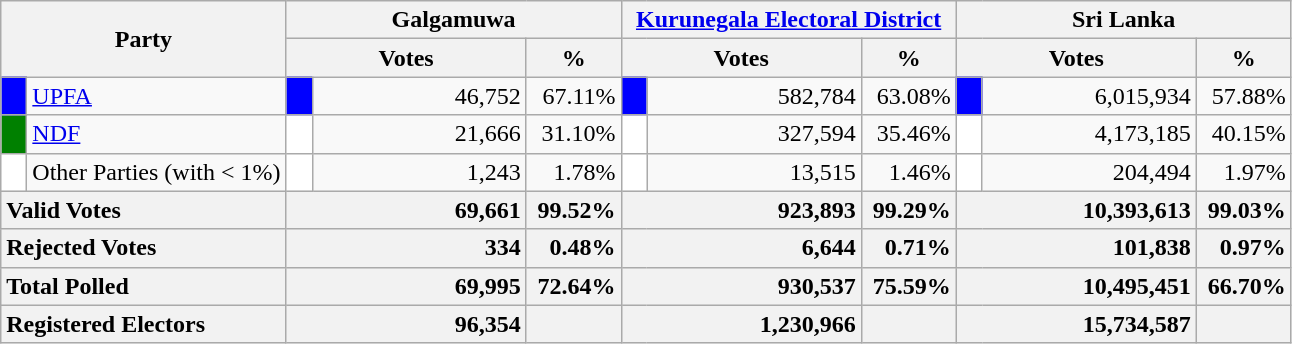<table class="wikitable">
<tr>
<th colspan="2" width="144px"rowspan="2">Party</th>
<th colspan="3" width="216px">Galgamuwa</th>
<th colspan="3" width="216px"><a href='#'>Kurunegala Electoral District</a></th>
<th colspan="3" width="216px">Sri Lanka</th>
</tr>
<tr>
<th colspan="2" width="144px">Votes</th>
<th>%</th>
<th colspan="2" width="144px">Votes</th>
<th>%</th>
<th colspan="2" width="144px">Votes</th>
<th>%</th>
</tr>
<tr>
<td style="background-color:blue;" width="10px"></td>
<td style="text-align:left;"><a href='#'>UPFA</a></td>
<td style="background-color:blue;" width="10px"></td>
<td style="text-align:right;">46,752</td>
<td style="text-align:right;">67.11%</td>
<td style="background-color:blue;" width="10px"></td>
<td style="text-align:right;">582,784</td>
<td style="text-align:right;">63.08%</td>
<td style="background-color:blue;" width="10px"></td>
<td style="text-align:right;">6,015,934</td>
<td style="text-align:right;">57.88%</td>
</tr>
<tr>
<td style="background-color:green;" width="10px"></td>
<td style="text-align:left;"><a href='#'>NDF</a></td>
<td style="background-color:white;" width="10px"></td>
<td style="text-align:right;">21,666</td>
<td style="text-align:right;">31.10%</td>
<td style="background-color:white;" width="10px"></td>
<td style="text-align:right;">327,594</td>
<td style="text-align:right;">35.46%</td>
<td style="background-color:white;" width="10px"></td>
<td style="text-align:right;">4,173,185</td>
<td style="text-align:right;">40.15%</td>
</tr>
<tr>
<td style="background-color:white;" width="10px"></td>
<td style="text-align:left;">Other Parties (with < 1%)</td>
<td style="background-color:white;" width="10px"></td>
<td style="text-align:right;">1,243</td>
<td style="text-align:right;">1.78%</td>
<td style="background-color:white;" width="10px"></td>
<td style="text-align:right;">13,515</td>
<td style="text-align:right;">1.46%</td>
<td style="background-color:white;" width="10px"></td>
<td style="text-align:right;">204,494</td>
<td style="text-align:right;">1.97%</td>
</tr>
<tr>
<th colspan="2" width="144px"style="text-align:left;">Valid Votes</th>
<th style="text-align:right;"colspan="2" width="144px">69,661</th>
<th style="text-align:right;">99.52%</th>
<th style="text-align:right;"colspan="2" width="144px">923,893</th>
<th style="text-align:right;">99.29%</th>
<th style="text-align:right;"colspan="2" width="144px">10,393,613</th>
<th style="text-align:right;">99.03%</th>
</tr>
<tr>
<th colspan="2" width="144px"style="text-align:left;">Rejected Votes</th>
<th style="text-align:right;"colspan="2" width="144px">334</th>
<th style="text-align:right;">0.48%</th>
<th style="text-align:right;"colspan="2" width="144px">6,644</th>
<th style="text-align:right;">0.71%</th>
<th style="text-align:right;"colspan="2" width="144px">101,838</th>
<th style="text-align:right;">0.97%</th>
</tr>
<tr>
<th colspan="2" width="144px"style="text-align:left;">Total Polled</th>
<th style="text-align:right;"colspan="2" width="144px">69,995</th>
<th style="text-align:right;">72.64%</th>
<th style="text-align:right;"colspan="2" width="144px">930,537</th>
<th style="text-align:right;">75.59%</th>
<th style="text-align:right;"colspan="2" width="144px">10,495,451</th>
<th style="text-align:right;">66.70%</th>
</tr>
<tr>
<th colspan="2" width="144px"style="text-align:left;">Registered Electors</th>
<th style="text-align:right;"colspan="2" width="144px">96,354</th>
<th></th>
<th style="text-align:right;"colspan="2" width="144px">1,230,966</th>
<th></th>
<th style="text-align:right;"colspan="2" width="144px">15,734,587</th>
<th></th>
</tr>
</table>
